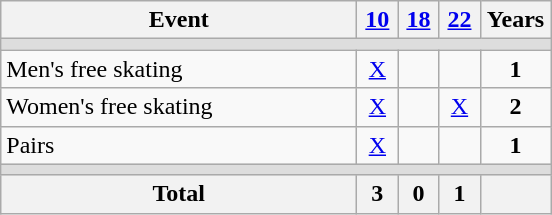<table class="wikitable" style="text-align:center">
<tr>
<th width="230">Event</th>
<th width=20><a href='#'>10</a></th>
<th width=20><a href='#'>18</a></th>
<th width=20><a href='#'>22</a></th>
<th width=40>Years</th>
</tr>
<tr bgcolor=#DDDDDD>
<td colspan=5></td>
</tr>
<tr>
<td align=left>Men's free skating</td>
<td><a href='#'>X</a></td>
<td></td>
<td></td>
<td><strong>1</strong></td>
</tr>
<tr>
<td align=left>Women's free skating</td>
<td><a href='#'>X</a></td>
<td></td>
<td><a href='#'>X</a></td>
<td><strong>2</strong></td>
</tr>
<tr>
<td align=left>Pairs</td>
<td><a href='#'>X</a></td>
<td></td>
<td></td>
<td><strong>1</strong></td>
</tr>
<tr bgcolor=#DDDDDD>
<td colspan=5></td>
</tr>
<tr>
<th>Total</th>
<th>3</th>
<th>0</th>
<th>1</th>
<th></th>
</tr>
</table>
